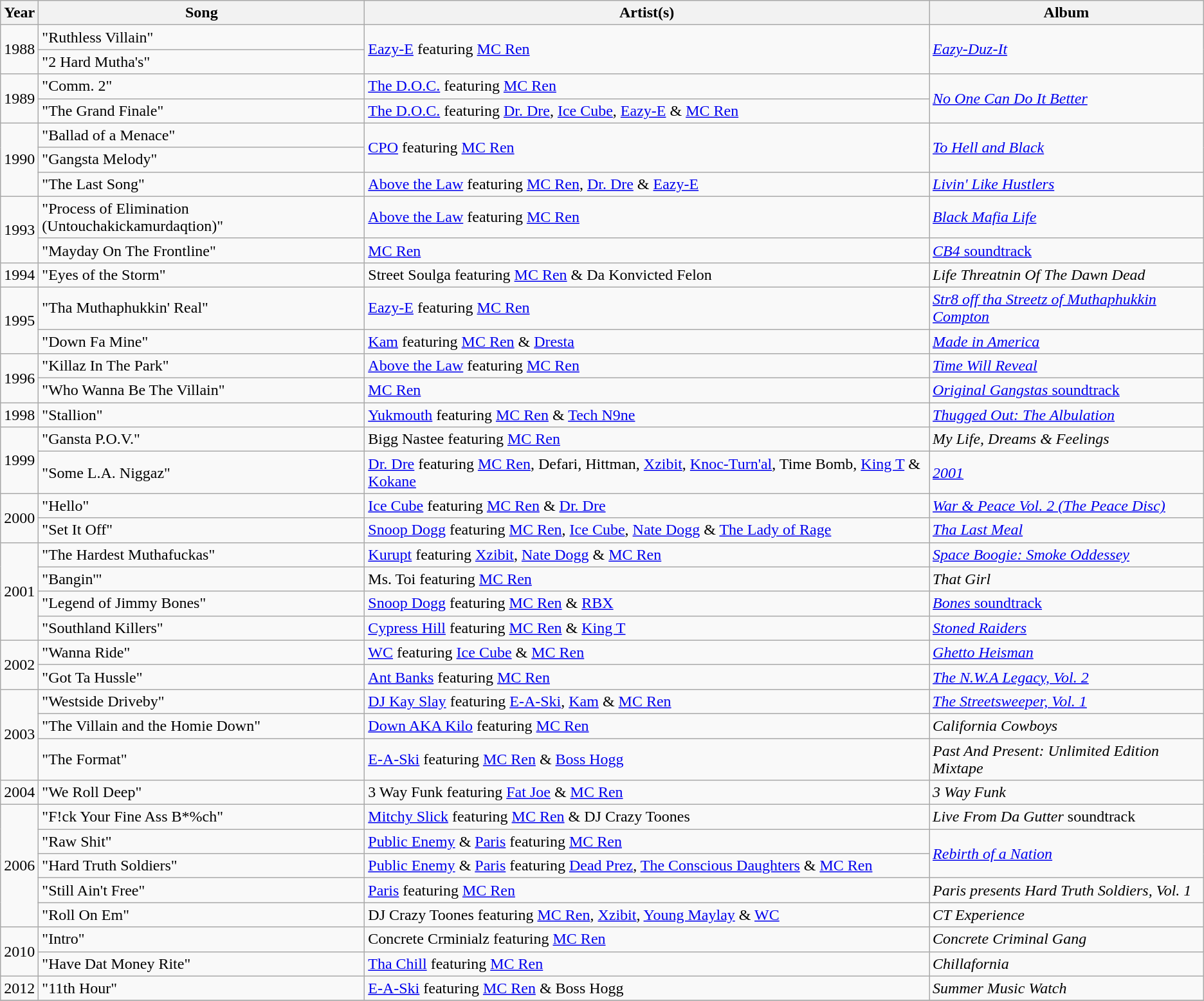<table class="wikitable">
<tr>
<th>Year</th>
<th>Song</th>
<th>Artist(s)</th>
<th>Album</th>
</tr>
<tr>
<td rowspan="2">1988</td>
<td align="left">"Ruthless Villain"</td>
<td rowspan="2"><a href='#'>Eazy-E</a> featuring <a href='#'>MC Ren</a></td>
<td rowspan="2"><em><a href='#'>Eazy-Duz-It</a></em></td>
</tr>
<tr>
<td align="left">"2 Hard Mutha's"</td>
</tr>
<tr>
<td rowspan="2">1989</td>
<td align="left">"Comm. 2"</td>
<td align="left"><a href='#'>The D.O.C.</a> featuring <a href='#'>MC Ren</a></td>
<td rowspan="2"><em><a href='#'>No One Can Do It Better</a></em></td>
</tr>
<tr>
<td align="left">"The Grand Finale"</td>
<td align="left"><a href='#'>The D.O.C.</a> featuring <a href='#'>Dr. Dre</a>, <a href='#'>Ice Cube</a>, <a href='#'>Eazy-E</a> & <a href='#'>MC Ren</a></td>
</tr>
<tr>
<td rowspan="3">1990</td>
<td align="left">"Ballad of a Menace"</td>
<td rowspan="2"><a href='#'>CPO</a> featuring <a href='#'>MC Ren</a></td>
<td rowspan="2"><em><a href='#'>To Hell and Black</a></em></td>
</tr>
<tr>
<td align="left">"Gangsta Melody"</td>
</tr>
<tr>
<td align="left">"The Last Song"</td>
<td align="left"><a href='#'>Above the Law</a> featuring <a href='#'>MC Ren</a>, <a href='#'>Dr. Dre</a> & <a href='#'>Eazy-E</a></td>
<td align="left"><em><a href='#'>Livin' Like Hustlers</a></em></td>
</tr>
<tr>
<td rowspan="2">1993</td>
<td align="left">"Process of Elimination (Untouchakickamurdaqtion)"</td>
<td align="left"><a href='#'>Above the Law</a> featuring <a href='#'>MC Ren</a></td>
<td align="left"><em><a href='#'>Black Mafia Life</a></em></td>
</tr>
<tr>
<td align="left">"Mayday On The Frontline"</td>
<td><a href='#'>MC Ren</a></td>
<td align="left"><a href='#'><em>CB4</em> soundtrack</a></td>
</tr>
<tr>
<td>1994</td>
<td align="left">"Eyes of the Storm"</td>
<td align="left">Street Soulga featuring <a href='#'>MC Ren</a> & Da Konvicted Felon</td>
<td align="left"><em>Life Threatnin Of The Dawn Dead</em></td>
</tr>
<tr>
<td rowspan="2">1995</td>
<td align="left">"Tha Muthaphukkin' Real"</td>
<td align="left"><a href='#'>Eazy-E</a> featuring <a href='#'>MC Ren</a></td>
<td align="left"><em><a href='#'>Str8 off tha Streetz of Muthaphukkin Compton</a></em></td>
</tr>
<tr>
<td align="left">"Down Fa Mine"</td>
<td align="left"><a href='#'>Kam</a> featuring <a href='#'>MC Ren</a> & <a href='#'>Dresta</a></td>
<td align="left"><em><a href='#'>Made in America</a></em></td>
</tr>
<tr>
<td rowspan="2">1996</td>
<td align="left">"Killaz In The Park"</td>
<td align="left"><a href='#'>Above the Law</a> featuring <a href='#'>MC Ren</a></td>
<td align="left"><em><a href='#'>Time Will Reveal</a></em></td>
</tr>
<tr>
<td align="left">"Who Wanna Be The Villain"</td>
<td><a href='#'>MC Ren</a></td>
<td align="left"><a href='#'><em>Original Gangstas</em> soundtrack</a></td>
</tr>
<tr>
<td>1998</td>
<td align="left">"Stallion"</td>
<td align="left"><a href='#'>Yukmouth</a> featuring <a href='#'>MC Ren</a> & <a href='#'>Tech N9ne</a></td>
<td align="left"><em><a href='#'>Thugged Out: The Albulation</a></em></td>
</tr>
<tr>
<td rowspan="2">1999</td>
<td align="left">"Gansta P.O.V."</td>
<td align="left">Bigg Nastee featuring <a href='#'>MC Ren</a></td>
<td align="left"><em>My Life, Dreams & Feelings</em></td>
</tr>
<tr>
<td align="left">"Some L.A. Niggaz"</td>
<td align="left"><a href='#'>Dr. Dre</a> featuring <a href='#'>MC Ren</a>, Defari, Hittman, <a href='#'>Xzibit</a>, <a href='#'>Knoc-Turn'al</a>, Time Bomb, <a href='#'>King T</a> & <a href='#'>Kokane</a></td>
<td align="left"><em><a href='#'>2001</a></em></td>
</tr>
<tr>
<td rowspan="2">2000</td>
<td align="left">"Hello"</td>
<td align="left"><a href='#'>Ice Cube</a> featuring <a href='#'>MC Ren</a> & <a href='#'>Dr. Dre</a></td>
<td align="left"><em><a href='#'>War & Peace Vol. 2 (The Peace Disc)</a></em></td>
</tr>
<tr>
<td align="left">"Set It Off"</td>
<td align="left"><a href='#'>Snoop Dogg</a> featuring <a href='#'>MC Ren</a>, <a href='#'>Ice Cube</a>, <a href='#'>Nate Dogg</a> & <a href='#'>The Lady of Rage</a></td>
<td align="left"><em><a href='#'>Tha Last Meal</a></em></td>
</tr>
<tr>
<td rowspan="4">2001</td>
<td align="left">"The Hardest Muthafuckas"</td>
<td align="left"><a href='#'>Kurupt</a> featuring <a href='#'>Xzibit</a>, <a href='#'>Nate Dogg</a> & <a href='#'>MC Ren</a></td>
<td align="left"><em><a href='#'>Space Boogie: Smoke Oddessey</a></em></td>
</tr>
<tr>
<td align="left">"Bangin'"</td>
<td align="left">Ms. Toi featuring <a href='#'>MC Ren</a></td>
<td align="left"><em>That Girl</em></td>
</tr>
<tr>
<td align="left">"Legend of Jimmy Bones"</td>
<td align="left"><a href='#'>Snoop Dogg</a> featuring <a href='#'>MC Ren</a> & <a href='#'>RBX</a></td>
<td align="left"><a href='#'><em>Bones</em> soundtrack</a></td>
</tr>
<tr>
<td align="left">"Southland Killers"</td>
<td align="left"><a href='#'>Cypress Hill</a> featuring <a href='#'>MC Ren</a> & <a href='#'>King T</a></td>
<td align="left"><em><a href='#'>Stoned Raiders</a></em></td>
</tr>
<tr>
<td rowspan="2">2002</td>
<td align="left">"Wanna Ride"</td>
<td align="left"><a href='#'>WC</a> featuring <a href='#'>Ice Cube</a> & <a href='#'>MC Ren</a></td>
<td align="left"><em><a href='#'>Ghetto Heisman</a></em></td>
</tr>
<tr>
<td align="left">"Got Ta Hussle"</td>
<td align="left"><a href='#'>Ant Banks</a> featuring <a href='#'>MC Ren</a></td>
<td align="left"><em><a href='#'>The N.W.A Legacy, Vol. 2</a></em></td>
</tr>
<tr>
<td rowspan="3">2003</td>
<td align="left">"Westside Driveby"</td>
<td align="left"><a href='#'>DJ Kay Slay</a> featuring <a href='#'>E-A-Ski</a>, <a href='#'>Kam</a> & <a href='#'>MC Ren</a></td>
<td align="left"><em><a href='#'>The Streetsweeper, Vol. 1</a></em></td>
</tr>
<tr>
<td align="left">"The Villain and the Homie Down"</td>
<td align="left"><a href='#'>Down AKA Kilo</a> featuring <a href='#'>MC Ren</a></td>
<td align="left"><em>California Cowboys</em></td>
</tr>
<tr>
<td align="left">"The Format"</td>
<td align="left"><a href='#'>E-A-Ski</a> featuring <a href='#'>MC Ren</a> & <a href='#'>Boss Hogg</a></td>
<td align="left"><em>Past And Present: Unlimited Edition Mixtape</em></td>
</tr>
<tr>
<td>2004</td>
<td align="left">"We Roll Deep"</td>
<td align="left">3 Way Funk featuring <a href='#'>Fat Joe</a> & <a href='#'>MC Ren</a></td>
<td align="left"><em>3 Way Funk</em></td>
</tr>
<tr>
<td rowspan="5">2006</td>
<td align="left">"F!ck Your Fine Ass B*%ch"</td>
<td align="left"><a href='#'>Mitchy Slick</a> featuring <a href='#'>MC Ren</a> & DJ Crazy Toones</td>
<td align="left"><em>Live From Da Gutter</em> soundtrack</td>
</tr>
<tr>
<td align="left">"Raw Shit"</td>
<td align="left"><a href='#'>Public Enemy</a> & <a href='#'>Paris</a> featuring <a href='#'>MC Ren</a></td>
<td rowspan="2"><em><a href='#'>Rebirth of a Nation</a></em></td>
</tr>
<tr>
<td align="left">"Hard Truth Soldiers"</td>
<td align="left"><a href='#'>Public Enemy</a> & <a href='#'>Paris</a> featuring <a href='#'>Dead Prez</a>, <a href='#'>The Conscious Daughters</a> & <a href='#'>MC Ren</a></td>
</tr>
<tr>
<td align="left">"Still Ain't Free"</td>
<td align="left"><a href='#'>Paris</a> featuring <a href='#'>MC Ren</a></td>
<td align="left"><em>Paris presents Hard Truth Soldiers, Vol. 1</em></td>
</tr>
<tr>
<td align="left">"Roll On Em"</td>
<td align="left">DJ Crazy Toones featuring <a href='#'>MC Ren</a>, <a href='#'>Xzibit</a>, <a href='#'>Young Maylay</a> & <a href='#'>WC</a></td>
<td align="left"><em>CT Experience</em></td>
</tr>
<tr>
<td rowspan="2">2010</td>
<td align="left">"Intro"</td>
<td align="left">Concrete Crminialz featuring <a href='#'>MC Ren</a></td>
<td align="left"><em>Concrete Criminal Gang</em></td>
</tr>
<tr>
<td align="left">"Have Dat Money Rite"</td>
<td align="left"><a href='#'>Tha Chill</a> featuring <a href='#'>MC Ren</a></td>
<td align="left"><em>Chillafornia</em></td>
</tr>
<tr>
<td>2012</td>
<td align="left">"11th Hour"</td>
<td align="left"><a href='#'>E-A-Ski</a> featuring <a href='#'>MC Ren</a> & Boss Hogg</td>
<td align="left"><em>Summer Music Watch</em></td>
</tr>
<tr>
</tr>
</table>
